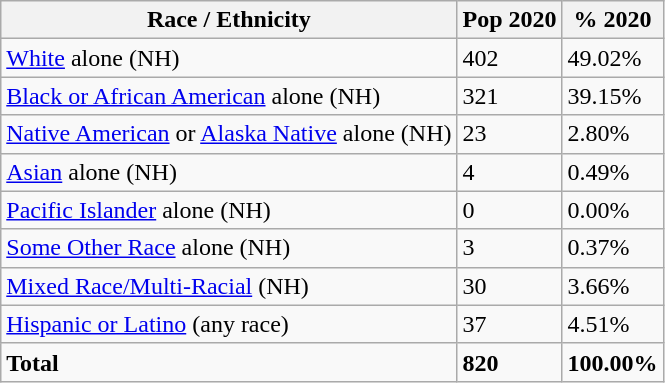<table class="wikitable">
<tr>
<th>Race / Ethnicity</th>
<th>Pop 2020</th>
<th>% 2020</th>
</tr>
<tr>
<td><a href='#'>White</a> alone (NH)</td>
<td>402</td>
<td>49.02%</td>
</tr>
<tr>
<td><a href='#'>Black or African American</a> alone (NH)</td>
<td>321</td>
<td>39.15%</td>
</tr>
<tr>
<td><a href='#'>Native American</a> or <a href='#'>Alaska Native</a> alone (NH)</td>
<td>23</td>
<td>2.80%</td>
</tr>
<tr>
<td><a href='#'>Asian</a> alone (NH)</td>
<td>4</td>
<td>0.49%</td>
</tr>
<tr>
<td><a href='#'>Pacific Islander</a> alone (NH)</td>
<td>0</td>
<td>0.00%</td>
</tr>
<tr>
<td><a href='#'>Some Other Race</a> alone (NH)</td>
<td>3</td>
<td>0.37%</td>
</tr>
<tr>
<td><a href='#'>Mixed Race/Multi-Racial</a> (NH)</td>
<td>30</td>
<td>3.66%</td>
</tr>
<tr>
<td><a href='#'>Hispanic or Latino</a> (any race)</td>
<td>37</td>
<td>4.51%</td>
</tr>
<tr>
<td><strong>Total</strong></td>
<td><strong>820</strong></td>
<td><strong>100.00%</strong></td>
</tr>
</table>
